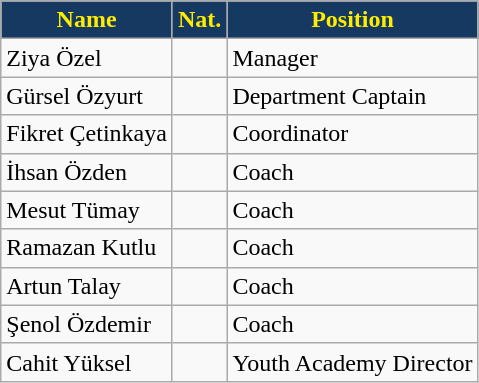<table class="wikitable">
<tr>
<th style="color:#FFED00; background:#163962;">Name</th>
<th style="color:#FFED00; background:#163962;">Nat.</th>
<th style="color:#FFED00; background:#163962;">Position</th>
</tr>
<tr>
<td>Ziya Özel</td>
<td></td>
<td>Manager</td>
</tr>
<tr>
<td>Gürsel Özyurt</td>
<td></td>
<td>Department Captain</td>
</tr>
<tr>
<td>Fikret Çetinkaya</td>
<td></td>
<td>Coordinator</td>
</tr>
<tr>
<td>İhsan Özden</td>
<td></td>
<td>Coach</td>
</tr>
<tr>
<td>Mesut Tümay</td>
<td></td>
<td>Coach</td>
</tr>
<tr>
<td>Ramazan Kutlu</td>
<td></td>
<td>Coach</td>
</tr>
<tr>
<td>Artun Talay</td>
<td></td>
<td>Coach</td>
</tr>
<tr>
<td>Şenol Özdemir</td>
<td></td>
<td>Coach</td>
</tr>
<tr>
<td>Cahit Yüksel</td>
<td></td>
<td>Youth Academy Director</td>
</tr>
</table>
